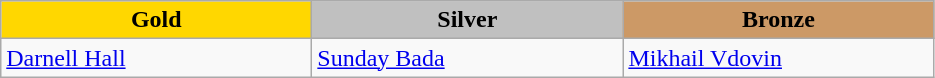<table class="wikitable" style="text-align:left">
<tr align="center">
<td width=200 bgcolor=gold><strong>Gold</strong></td>
<td width=200 bgcolor=silver><strong>Silver</strong></td>
<td width=200 bgcolor=CC9966><strong>Bronze</strong></td>
</tr>
<tr>
<td><a href='#'>Darnell Hall</a><br><em></em></td>
<td><a href='#'>Sunday Bada</a><br><em></em></td>
<td><a href='#'>Mikhail Vdovin</a><br><em></em></td>
</tr>
</table>
